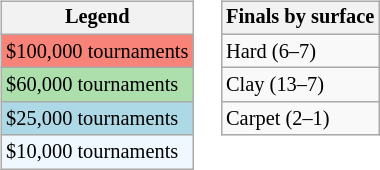<table>
<tr valign=top>
<td><br><table class=wikitable style="font-size:85%">
<tr>
<th>Legend</th>
</tr>
<tr style="background:#f88379;">
<td>$100,000 tournaments</td>
</tr>
<tr style="background:#addfad;">
<td>$60,000 tournaments</td>
</tr>
<tr style="background:lightblue;">
<td>$25,000 tournaments</td>
</tr>
<tr style="background:#f0f8ff;">
<td>$10,000 tournaments</td>
</tr>
</table>
</td>
<td><br><table class=wikitable style="font-size:85%">
<tr>
<th>Finals by surface</th>
</tr>
<tr>
<td>Hard (6–7)</td>
</tr>
<tr>
<td>Clay (13–7)</td>
</tr>
<tr>
<td>Carpet (2–1)</td>
</tr>
</table>
</td>
</tr>
</table>
